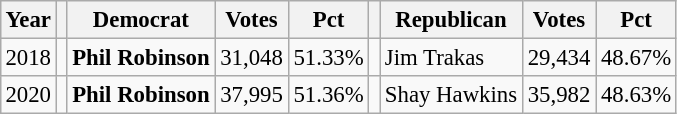<table class="wikitable" style="margin:0.5em ; font-size:95%">
<tr>
<th>Year</th>
<th></th>
<th>Democrat</th>
<th>Votes</th>
<th>Pct</th>
<th></th>
<th>Republican</th>
<th>Votes</th>
<th>Pct</th>
</tr>
<tr>
<td>2018</td>
<td></td>
<td><strong>Phil Robinson</strong></td>
<td>31,048</td>
<td>51.33%</td>
<td></td>
<td>Jim Trakas</td>
<td>29,434</td>
<td>48.67%</td>
</tr>
<tr>
<td>2020</td>
<td></td>
<td><strong>Phil Robinson</strong></td>
<td>37,995</td>
<td>51.36%</td>
<td></td>
<td>Shay Hawkins</td>
<td>35,982</td>
<td>48.63%</td>
</tr>
</table>
